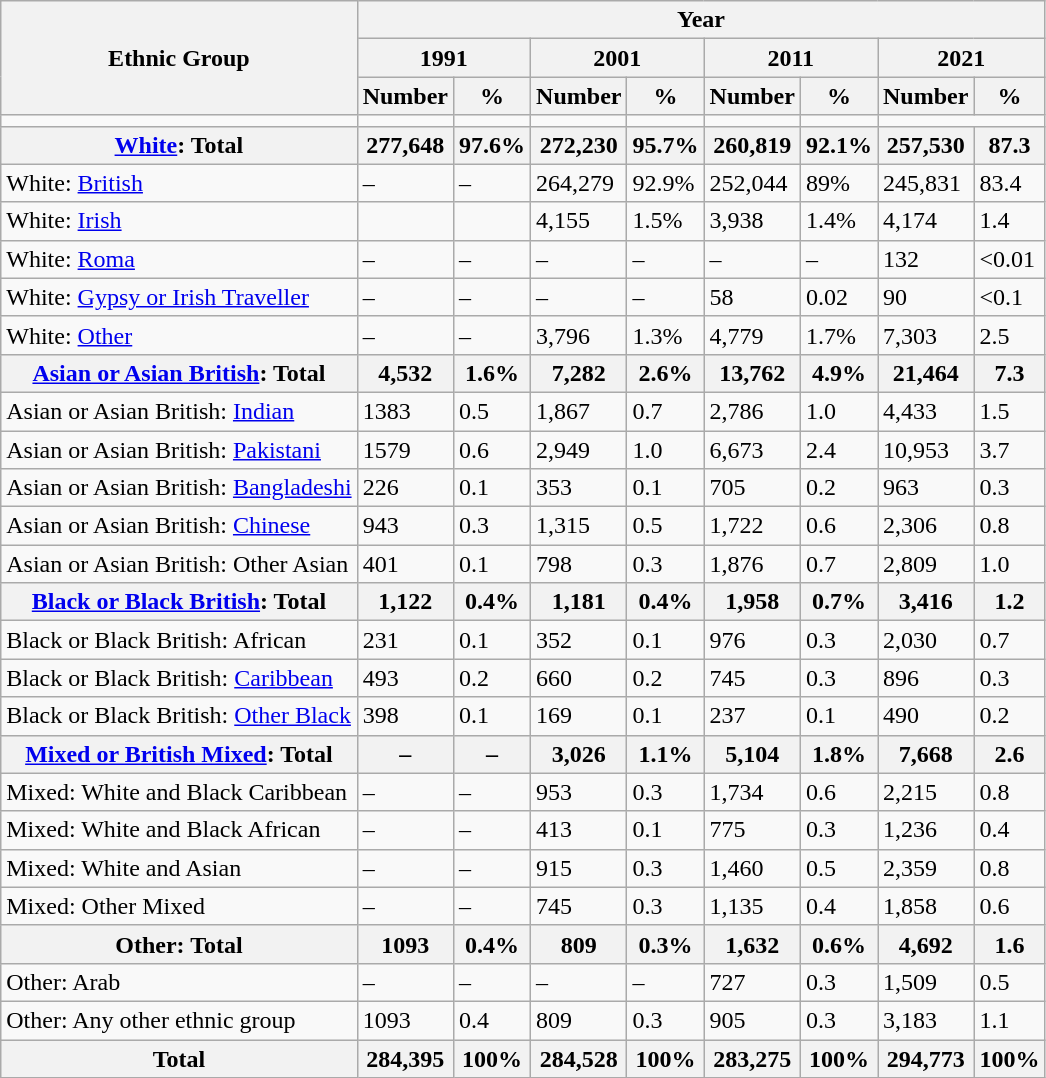<table class="wikitable sortable">
<tr>
<th rowspan="3">Ethnic Group</th>
<th colspan="8">Year</th>
</tr>
<tr>
<th colspan="2">1991</th>
<th colspan="2">2001</th>
<th colspan="2">2011</th>
<th colspan="2">2021</th>
</tr>
<tr>
<th>Number</th>
<th>%</th>
<th>Number</th>
<th>%</th>
<th>Number</th>
<th>%</th>
<th>Number</th>
<th>%</th>
</tr>
<tr>
<td></td>
<td></td>
<td></td>
<td></td>
<td></td>
<td></td>
<td></td>
</tr>
<tr>
<th><a href='#'>White</a>: Total</th>
<th>277,648</th>
<th>97.6%</th>
<th>272,230</th>
<th>95.7%</th>
<th>260,819</th>
<th>92.1%</th>
<th>257,530</th>
<th>87.3</th>
</tr>
<tr>
<td>White: <a href='#'>British</a></td>
<td>–</td>
<td>–</td>
<td>264,279</td>
<td>92.9%</td>
<td>252,044</td>
<td>89%</td>
<td>245,831</td>
<td>83.4</td>
</tr>
<tr>
<td>White: <a href='#'>Irish</a></td>
<td></td>
<td></td>
<td>4,155</td>
<td>1.5%</td>
<td>3,938</td>
<td>1.4%</td>
<td>4,174</td>
<td>1.4</td>
</tr>
<tr>
<td>White: <a href='#'>Roma</a></td>
<td>–</td>
<td>–</td>
<td>–</td>
<td>–</td>
<td>–</td>
<td>–</td>
<td>132</td>
<td><0.01</td>
</tr>
<tr>
<td>White: <a href='#'>Gypsy or Irish Traveller</a></td>
<td>–</td>
<td>–</td>
<td>–</td>
<td>–</td>
<td>58</td>
<td>0.02</td>
<td>90</td>
<td><0.1</td>
</tr>
<tr>
<td>White: <a href='#'>Other</a></td>
<td>–</td>
<td>–</td>
<td>3,796</td>
<td>1.3%</td>
<td>4,779</td>
<td>1.7%</td>
<td>7,303</td>
<td>2.5</td>
</tr>
<tr>
<th><a href='#'>Asian or Asian British</a>: Total</th>
<th>4,532</th>
<th>1.6%</th>
<th>7,282</th>
<th>2.6%</th>
<th>13,762</th>
<th>4.9%</th>
<th>21,464</th>
<th>7.3</th>
</tr>
<tr>
<td>Asian or Asian British: <a href='#'>Indian</a></td>
<td>1383</td>
<td>0.5</td>
<td>1,867</td>
<td>0.7</td>
<td>2,786</td>
<td>1.0</td>
<td>4,433</td>
<td>1.5</td>
</tr>
<tr>
<td>Asian or Asian British: <a href='#'>Pakistani</a></td>
<td>1579</td>
<td>0.6</td>
<td>2,949</td>
<td>1.0</td>
<td>6,673</td>
<td>2.4</td>
<td>10,953</td>
<td>3.7</td>
</tr>
<tr>
<td>Asian or Asian British: <a href='#'>Bangladeshi</a></td>
<td>226</td>
<td>0.1</td>
<td>353</td>
<td>0.1</td>
<td>705</td>
<td>0.2</td>
<td>963</td>
<td>0.3</td>
</tr>
<tr>
<td>Asian or Asian British: <a href='#'>Chinese</a></td>
<td>943</td>
<td>0.3</td>
<td>1,315</td>
<td>0.5</td>
<td>1,722</td>
<td>0.6</td>
<td>2,306</td>
<td>0.8</td>
</tr>
<tr>
<td>Asian or Asian British: Other Asian</td>
<td>401</td>
<td>0.1</td>
<td>798</td>
<td>0.3</td>
<td>1,876</td>
<td>0.7</td>
<td>2,809</td>
<td>1.0</td>
</tr>
<tr>
<th><a href='#'>Black or Black British</a>: Total</th>
<th>1,122</th>
<th>0.4%</th>
<th>1,181</th>
<th>0.4%</th>
<th>1,958</th>
<th>0.7%</th>
<th>3,416</th>
<th>1.2</th>
</tr>
<tr>
<td>Black or Black British: African</td>
<td>231</td>
<td>0.1</td>
<td>352</td>
<td>0.1</td>
<td>976</td>
<td>0.3</td>
<td>2,030</td>
<td>0.7</td>
</tr>
<tr>
<td>Black or Black British: <a href='#'>Caribbean</a></td>
<td>493</td>
<td>0.2</td>
<td>660</td>
<td>0.2</td>
<td>745</td>
<td>0.3</td>
<td>896</td>
<td>0.3</td>
</tr>
<tr>
<td>Black or Black British: <a href='#'>Other Black</a></td>
<td>398</td>
<td>0.1</td>
<td>169</td>
<td>0.1</td>
<td>237</td>
<td>0.1</td>
<td>490</td>
<td>0.2</td>
</tr>
<tr>
<th><a href='#'>Mixed or British Mixed</a>: Total</th>
<th>–</th>
<th>–</th>
<th>3,026</th>
<th>1.1%</th>
<th>5,104</th>
<th>1.8%</th>
<th>7,668</th>
<th>2.6</th>
</tr>
<tr>
<td>Mixed: White and Black Caribbean</td>
<td>–</td>
<td>–</td>
<td>953</td>
<td>0.3</td>
<td>1,734</td>
<td>0.6</td>
<td>2,215</td>
<td>0.8</td>
</tr>
<tr>
<td>Mixed: White and Black African</td>
<td>–</td>
<td>–</td>
<td>413</td>
<td>0.1</td>
<td>775</td>
<td>0.3</td>
<td>1,236</td>
<td>0.4</td>
</tr>
<tr>
<td>Mixed: White and Asian</td>
<td>–</td>
<td>–</td>
<td>915</td>
<td>0.3</td>
<td>1,460</td>
<td>0.5</td>
<td>2,359</td>
<td>0.8</td>
</tr>
<tr>
<td>Mixed: Other Mixed</td>
<td>–</td>
<td>–</td>
<td>745</td>
<td>0.3</td>
<td>1,135</td>
<td>0.4</td>
<td>1,858</td>
<td>0.6</td>
</tr>
<tr>
<th>Other: Total</th>
<th>1093</th>
<th>0.4%</th>
<th>809</th>
<th>0.3%</th>
<th>1,632</th>
<th>0.6%</th>
<th>4,692</th>
<th>1.6</th>
</tr>
<tr>
<td>Other: Arab</td>
<td>–</td>
<td>–</td>
<td>–</td>
<td>–</td>
<td>727</td>
<td>0.3</td>
<td>1,509</td>
<td>0.5</td>
</tr>
<tr>
<td>Other: Any other ethnic group</td>
<td>1093</td>
<td>0.4</td>
<td>809</td>
<td>0.3</td>
<td>905</td>
<td>0.3</td>
<td>3,183</td>
<td>1.1</td>
</tr>
<tr>
<th>Total</th>
<th>284,395</th>
<th>100%</th>
<th>284,528</th>
<th>100%</th>
<th>283,275</th>
<th>100%</th>
<th>294,773</th>
<th>100%</th>
</tr>
</table>
